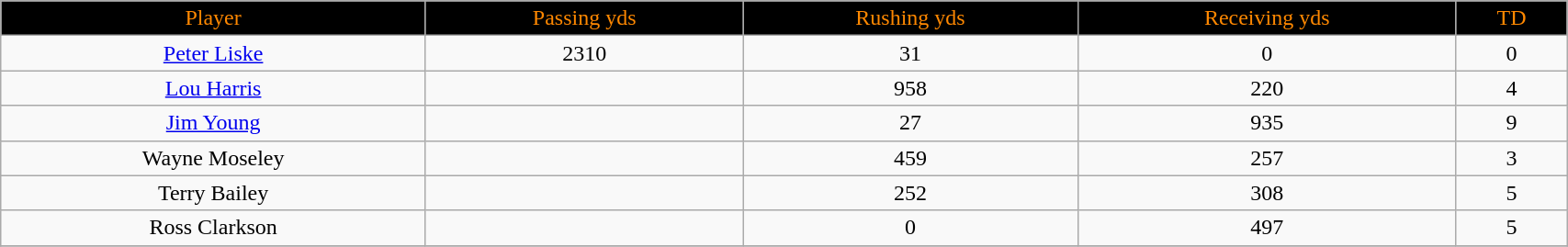<table class="wikitable" width="90%">
<tr align="center"  ! style="background:black;color:#FF8800;">
<td>Player</td>
<td>Passing yds</td>
<td>Rushing yds</td>
<td>Receiving yds</td>
<td>TD</td>
</tr>
<tr align="center" bgcolor="">
<td><a href='#'>Peter Liske</a></td>
<td>2310</td>
<td>31</td>
<td>0</td>
<td>0</td>
</tr>
<tr align="center" bgcolor="">
<td><a href='#'>Lou Harris</a></td>
<td></td>
<td>958</td>
<td>220</td>
<td>4</td>
</tr>
<tr align="center" bgcolor="">
<td><a href='#'>Jim Young</a></td>
<td></td>
<td>27</td>
<td>935</td>
<td>9</td>
</tr>
<tr align="center" bgcolor="">
<td>Wayne Moseley</td>
<td></td>
<td>459</td>
<td>257</td>
<td>3</td>
</tr>
<tr align="center" bgcolor="">
<td>Terry Bailey</td>
<td></td>
<td>252</td>
<td>308</td>
<td>5</td>
</tr>
<tr align="center" bgcolor="">
<td>Ross Clarkson</td>
<td></td>
<td>0</td>
<td>497</td>
<td>5</td>
</tr>
<tr align="center" bgcolor="">
</tr>
</table>
